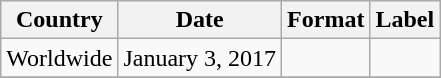<table class="wikitable plainrowheaders">
<tr>
<th scope="col">Country</th>
<th>Date</th>
<th>Format</th>
<th>Label</th>
</tr>
<tr>
<td>Worldwide</td>
<td>January 3, 2017</td>
<td></td>
<td></td>
</tr>
<tr>
</tr>
</table>
